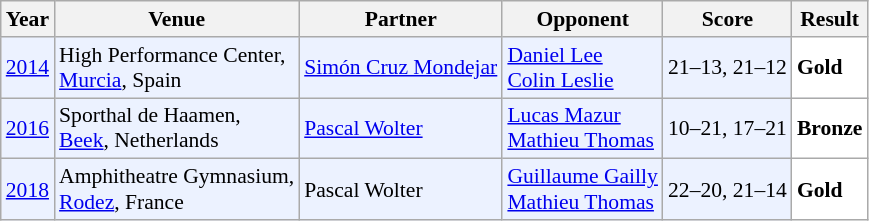<table class="sortable wikitable" style="font-size: 90%;">
<tr>
<th>Year</th>
<th>Venue</th>
<th>Partner</th>
<th>Opponent</th>
<th>Score</th>
<th>Result</th>
</tr>
<tr style="background:#ECF2FF">
<td align="center"><a href='#'>2014</a></td>
<td align="left">High Performance Center,<br><a href='#'>Murcia</a>, Spain</td>
<td> <a href='#'>Simón Cruz Mondejar</a></td>
<td align="left"> <a href='#'>Daniel Lee</a><br> <a href='#'>Colin Leslie</a></td>
<td align="left">21–13, 21–12</td>
<td style="text-align:left; background:white"> <strong>Gold</strong></td>
</tr>
<tr style="background:#ECF2FF">
<td align="center"><a href='#'>2016</a></td>
<td align="left">Sporthal de Haamen,<br><a href='#'>Beek</a>, Netherlands</td>
<td> <a href='#'>Pascal Wolter</a></td>
<td align="left"> <a href='#'>Lucas Mazur</a><br> <a href='#'>Mathieu Thomas</a></td>
<td align="left">10–21, 17–21</td>
<td style="text-align:left; background:white"> <strong>Bronze</strong></td>
</tr>
<tr style="background:#ECF2FF">
<td align="center"><a href='#'>2018</a></td>
<td align="left">Amphitheatre Gymnasium,<br><a href='#'>Rodez</a>, France</td>
<td> Pascal Wolter</td>
<td align="left"> <a href='#'>Guillaume Gailly</a><br> <a href='#'>Mathieu Thomas</a></td>
<td align="left">22–20, 21–14</td>
<td style="text-align:left; background:white"> <strong>Gold</strong></td>
</tr>
</table>
